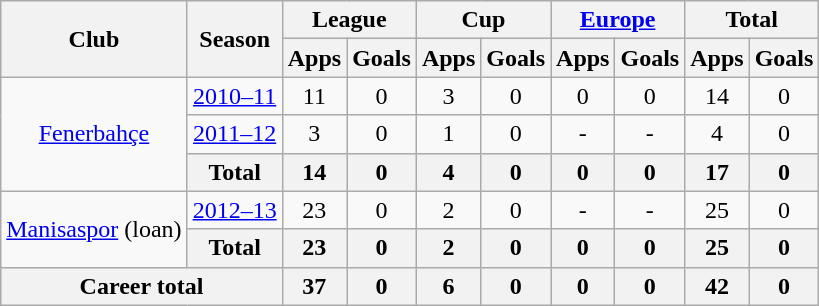<table class="wikitable" style="text-align: center;">
<tr>
<th rowspan="2">Club</th>
<th rowspan="2">Season</th>
<th colspan="2">League</th>
<th colspan="2">Cup</th>
<th colspan="2"><a href='#'>Europe</a></th>
<th colspan="3">Total</th>
</tr>
<tr>
<th>Apps</th>
<th>Goals</th>
<th>Apps</th>
<th>Goals</th>
<th>Apps</th>
<th>Goals</th>
<th>Apps</th>
<th>Goals</th>
</tr>
<tr>
<td rowspan="3" valign="center"><a href='#'>Fenerbahçe</a></td>
<td><a href='#'>2010–11</a></td>
<td>11</td>
<td>0</td>
<td>3</td>
<td>0</td>
<td>0</td>
<td>0</td>
<td>14</td>
<td>0</td>
</tr>
<tr>
<td><a href='#'>2011–12</a></td>
<td>3</td>
<td>0</td>
<td>1</td>
<td>0</td>
<td>-</td>
<td>-</td>
<td>4</td>
<td>0</td>
</tr>
<tr>
<th>Total</th>
<th>14</th>
<th>0</th>
<th>4</th>
<th>0</th>
<th>0</th>
<th>0</th>
<th>17</th>
<th>0</th>
</tr>
<tr>
<td rowspan="2" valign="center"><a href='#'>Manisaspor</a> (loan)</td>
<td><a href='#'>2012–13</a></td>
<td>23</td>
<td>0</td>
<td>2</td>
<td>0</td>
<td>-</td>
<td>-</td>
<td>25</td>
<td>0</td>
</tr>
<tr>
<th>Total</th>
<th>23</th>
<th>0</th>
<th>2</th>
<th>0</th>
<th>0</th>
<th>0</th>
<th>25</th>
<th>0</th>
</tr>
<tr>
<th colspan=2>Career total</th>
<th>37</th>
<th>0</th>
<th>6</th>
<th>0</th>
<th>0</th>
<th>0</th>
<th>42</th>
<th>0</th>
</tr>
</table>
